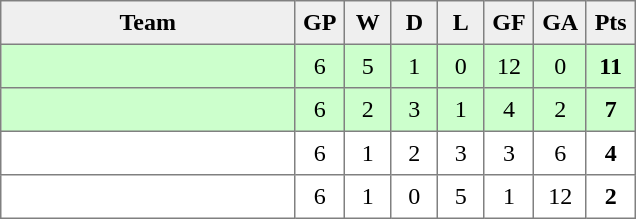<table style=border-collapse:collapse border=1 cellspacing=0 cellpadding=5>
<tr align=center bgcolor=#efefef>
<th width=185>Team</th>
<th width=20>GP</th>
<th width=20>W</th>
<th width=20>D</th>
<th width=20>L</th>
<th width=20>GF</th>
<th width=20>GA</th>
<th width=20>Pts</th>
</tr>
<tr bgcolor=#ccffcc align=center>
<td style="text-align:left;"></td>
<td>6</td>
<td>5</td>
<td>1</td>
<td>0</td>
<td>12</td>
<td>0</td>
<td><strong>11</strong></td>
</tr>
<tr bgcolor=#ccffcc align=center>
<td style="text-align:left;"></td>
<td>6</td>
<td>2</td>
<td>3</td>
<td>1</td>
<td>4</td>
<td>2</td>
<td><strong>7</strong></td>
</tr>
<tr align=center>
<td style="text-align:left;"></td>
<td>6</td>
<td>1</td>
<td>2</td>
<td>3</td>
<td>3</td>
<td>6</td>
<td><strong>4</strong></td>
</tr>
<tr align=center>
<td style="text-align:left;"></td>
<td>6</td>
<td>1</td>
<td>0</td>
<td>5</td>
<td>1</td>
<td>12</td>
<td><strong>2</strong></td>
</tr>
</table>
